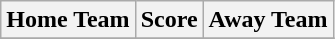<table class="wikitable" style="text-align: center">
<tr>
<th>Home Team</th>
<th>Score</th>
<th>Away Team</th>
</tr>
<tr>
</tr>
</table>
